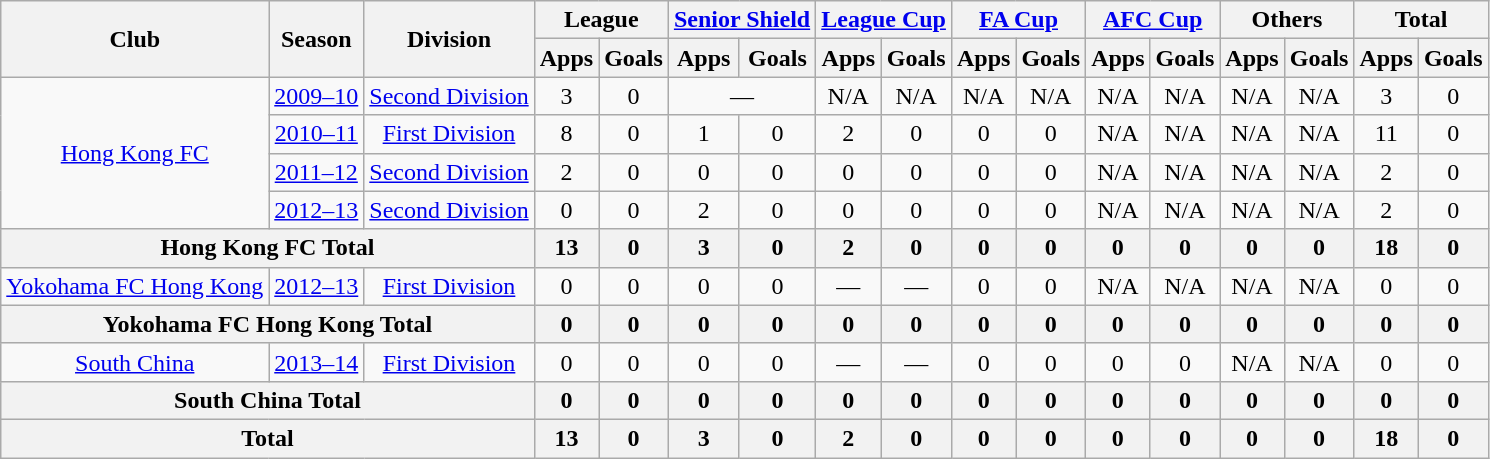<table class="wikitable" style="text-align: center;">
<tr>
<th rowspan="2">Club</th>
<th rowspan="2">Season</th>
<th rowspan="2">Division</th>
<th colspan="2">League</th>
<th colspan="2"><a href='#'>Senior Shield</a></th>
<th colspan="2"><a href='#'>League Cup</a></th>
<th colspan="2"><a href='#'>FA Cup</a></th>
<th colspan="2"><a href='#'>AFC Cup</a></th>
<th colspan="2">Others</th>
<th colspan="2">Total</th>
</tr>
<tr>
<th>Apps</th>
<th>Goals</th>
<th>Apps</th>
<th>Goals</th>
<th>Apps</th>
<th>Goals</th>
<th>Apps</th>
<th>Goals</th>
<th>Apps</th>
<th>Goals</th>
<th>Apps</th>
<th>Goals</th>
<th>Apps</th>
<th>Goals</th>
</tr>
<tr>
<td rowspan="4" valign="center"><a href='#'>Hong Kong FC</a></td>
<td><a href='#'>2009–10</a></td>
<td><a href='#'>Second Division</a></td>
<td>3</td>
<td>0</td>
<td colspan="2">—</td>
<td>N/A</td>
<td>N/A</td>
<td>N/A</td>
<td>N/A</td>
<td>N/A</td>
<td>N/A</td>
<td>N/A</td>
<td>N/A</td>
<td>3</td>
<td>0</td>
</tr>
<tr>
<td><a href='#'>2010–11</a></td>
<td><a href='#'>First Division</a></td>
<td>8</td>
<td>0</td>
<td>1</td>
<td>0</td>
<td>2</td>
<td>0</td>
<td>0</td>
<td>0</td>
<td>N/A</td>
<td>N/A</td>
<td>N/A</td>
<td>N/A</td>
<td>11</td>
<td>0</td>
</tr>
<tr>
<td><a href='#'>2011–12</a></td>
<td><a href='#'>Second Division</a></td>
<td>2</td>
<td>0</td>
<td>0</td>
<td>0</td>
<td>0</td>
<td>0</td>
<td>0</td>
<td>0</td>
<td>N/A</td>
<td>N/A</td>
<td>N/A</td>
<td>N/A</td>
<td>2</td>
<td>0</td>
</tr>
<tr>
<td><a href='#'>2012–13</a></td>
<td><a href='#'>Second Division</a></td>
<td>0</td>
<td>0</td>
<td>2</td>
<td>0</td>
<td>0</td>
<td>0</td>
<td>0</td>
<td>0</td>
<td>N/A</td>
<td>N/A</td>
<td>N/A</td>
<td>N/A</td>
<td>2</td>
<td>0</td>
</tr>
<tr>
<th colspan="3">Hong Kong FC Total</th>
<th>13</th>
<th>0</th>
<th>3</th>
<th>0</th>
<th>2</th>
<th>0</th>
<th>0</th>
<th>0</th>
<th>0</th>
<th>0</th>
<th>0</th>
<th>0</th>
<th>18</th>
<th>0</th>
</tr>
<tr>
<td rowspan="1" valign="center"><a href='#'>Yokohama FC Hong Kong</a></td>
<td><a href='#'>2012–13</a></td>
<td><a href='#'>First Division</a></td>
<td>0</td>
<td>0</td>
<td>0</td>
<td>0</td>
<td>—</td>
<td>—</td>
<td>0</td>
<td>0</td>
<td>N/A</td>
<td>N/A</td>
<td>N/A</td>
<td>N/A</td>
<td>0</td>
<td>0</td>
</tr>
<tr>
<th colspan="3">Yokohama FC Hong Kong Total</th>
<th>0</th>
<th>0</th>
<th>0</th>
<th>0</th>
<th>0</th>
<th>0</th>
<th>0</th>
<th>0</th>
<th>0</th>
<th>0</th>
<th>0</th>
<th>0</th>
<th>0</th>
<th>0</th>
</tr>
<tr>
<td rowspan="1" valign="center"><a href='#'>South China</a></td>
<td><a href='#'>2013–14</a></td>
<td><a href='#'>First Division</a></td>
<td>0</td>
<td>0</td>
<td>0</td>
<td>0</td>
<td>—</td>
<td>—</td>
<td>0</td>
<td>0</td>
<td>0</td>
<td>0</td>
<td>N/A</td>
<td>N/A</td>
<td>0</td>
<td>0</td>
</tr>
<tr>
<th colspan="3">South China Total</th>
<th>0</th>
<th>0</th>
<th>0</th>
<th>0</th>
<th>0</th>
<th>0</th>
<th>0</th>
<th>0</th>
<th>0</th>
<th>0</th>
<th>0</th>
<th>0</th>
<th>0</th>
<th>0</th>
</tr>
<tr>
<th colspan="3">Total</th>
<th>13</th>
<th>0</th>
<th>3</th>
<th>0</th>
<th>2</th>
<th>0</th>
<th>0</th>
<th>0</th>
<th>0</th>
<th>0</th>
<th>0</th>
<th>0</th>
<th>18</th>
<th>0</th>
</tr>
</table>
